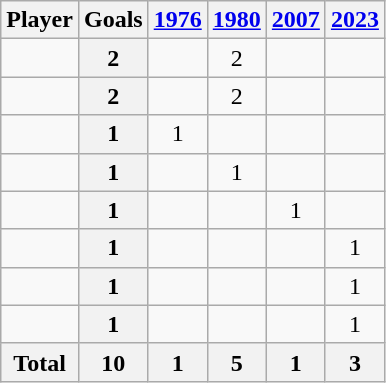<table class="wikitable sortable" style="text-align:center;">
<tr>
<th>Player</th>
<th>Goals</th>
<th><a href='#'>1976</a></th>
<th><a href='#'>1980</a></th>
<th><a href='#'>2007</a></th>
<th><a href='#'>2023</a></th>
</tr>
<tr>
<td align="left"></td>
<th>2</th>
<td></td>
<td>2</td>
<td></td>
<td></td>
</tr>
<tr>
<td align="left"></td>
<th>2</th>
<td></td>
<td>2</td>
<td></td>
<td></td>
</tr>
<tr>
<td align="left"></td>
<th>1</th>
<td>1</td>
<td></td>
<td></td>
<td></td>
</tr>
<tr>
<td align="left"></td>
<th>1</th>
<td></td>
<td>1</td>
<td></td>
<td></td>
</tr>
<tr>
<td align="left"></td>
<th>1</th>
<td></td>
<td></td>
<td>1</td>
<td></td>
</tr>
<tr>
<td align="left"></td>
<th>1</th>
<td></td>
<td></td>
<td></td>
<td>1</td>
</tr>
<tr>
<td align="left"></td>
<th>1</th>
<td></td>
<td></td>
<td></td>
<td>1</td>
</tr>
<tr>
<td align="left"></td>
<th>1</th>
<td></td>
<td></td>
<td></td>
<td>1</td>
</tr>
<tr class="sortbottom">
<th>Total</th>
<th>10</th>
<th>1</th>
<th>5</th>
<th>1</th>
<th>3</th>
</tr>
</table>
